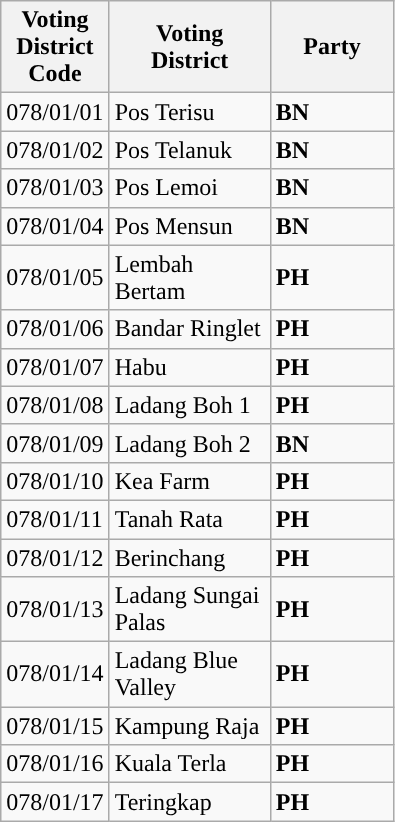<table class ="wikitable sortable">
<tr>
<th style="width:30px;">Voting District Code</th>
<th style="width:100px;">Voting District</th>
<th style="width:75px;">Party</th>
</tr>
<tr>
<td>078/01/01</td>
<td>Pos Terisu</td>
<td><strong>BN</strong></td>
</tr>
<tr>
<td>078/01/02</td>
<td>Pos Telanuk</td>
<td><strong>BN</strong></td>
</tr>
<tr>
<td>078/01/03</td>
<td>Pos Lemoi</td>
<td><strong>BN</strong></td>
</tr>
<tr>
<td>078/01/04</td>
<td>Pos Mensun</td>
<td><strong>BN</strong></td>
</tr>
<tr>
<td>078/01/05</td>
<td>Lembah Bertam</td>
<td><strong>PH</strong></td>
</tr>
<tr>
<td>078/01/06</td>
<td>Bandar Ringlet</td>
<td><strong>PH</strong></td>
</tr>
<tr>
<td>078/01/07</td>
<td>Habu</td>
<td><strong>PH</strong></td>
</tr>
<tr>
<td>078/01/08</td>
<td>Ladang Boh 1</td>
<td><strong>PH</strong></td>
</tr>
<tr>
<td>078/01/09</td>
<td>Ladang Boh 2</td>
<td><strong>BN</strong></td>
</tr>
<tr>
<td>078/01/10</td>
<td>Kea Farm</td>
<td><strong>PH</strong></td>
</tr>
<tr>
<td>078/01/11</td>
<td>Tanah Rata</td>
<td><strong>PH</strong></td>
</tr>
<tr>
<td>078/01/12</td>
<td>Berinchang</td>
<td><strong>PH</strong></td>
</tr>
<tr>
<td>078/01/13</td>
<td>Ladang Sungai Palas</td>
<td><strong>PH</strong></td>
</tr>
<tr>
<td>078/01/14</td>
<td>Ladang Blue Valley</td>
<td><strong>PH</strong></td>
</tr>
<tr>
<td>078/01/15</td>
<td>Kampung Raja</td>
<td><strong>PH</strong></td>
</tr>
<tr>
<td>078/01/16</td>
<td>Kuala Terla</td>
<td><strong>PH</strong></td>
</tr>
<tr>
<td>078/01/17</td>
<td>Teringkap</td>
<td><strong>PH</strong></td>
</tr>
</table>
